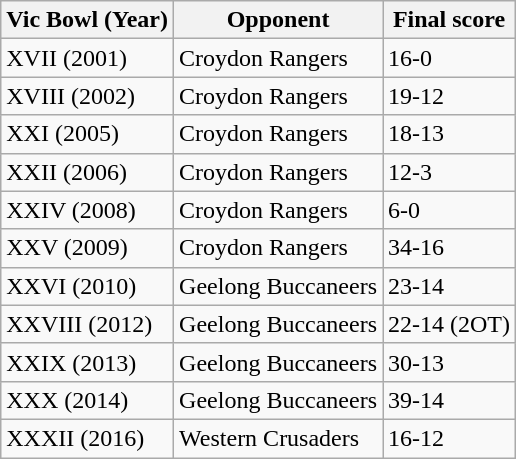<table class="wikitable">
<tr>
<th>Vic Bowl (Year)</th>
<th>Opponent</th>
<th>Final score</th>
</tr>
<tr>
<td>XVII (2001)</td>
<td>Croydon Rangers</td>
<td>16-0</td>
</tr>
<tr>
<td>XVIII (2002)</td>
<td>Croydon Rangers</td>
<td>19-12</td>
</tr>
<tr>
<td>XXI (2005)</td>
<td>Croydon Rangers</td>
<td>18-13</td>
</tr>
<tr>
<td>XXII (2006)</td>
<td>Croydon Rangers</td>
<td>12-3</td>
</tr>
<tr>
<td>XXIV (2008)</td>
<td>Croydon Rangers</td>
<td>6-0</td>
</tr>
<tr>
<td>XXV (2009)</td>
<td>Croydon Rangers</td>
<td>34-16</td>
</tr>
<tr>
<td>XXVI (2010)</td>
<td>Geelong Buccaneers</td>
<td>23-14</td>
</tr>
<tr>
<td>XXVIII (2012)</td>
<td>Geelong Buccaneers</td>
<td>22-14 (2OT)</td>
</tr>
<tr>
<td>XXIX (2013)</td>
<td>Geelong Buccaneers</td>
<td>30-13</td>
</tr>
<tr>
<td>XXX (2014)</td>
<td>Geelong Buccaneers</td>
<td>39-14</td>
</tr>
<tr>
<td>XXXII (2016)</td>
<td>Western Crusaders</td>
<td>16-12</td>
</tr>
</table>
